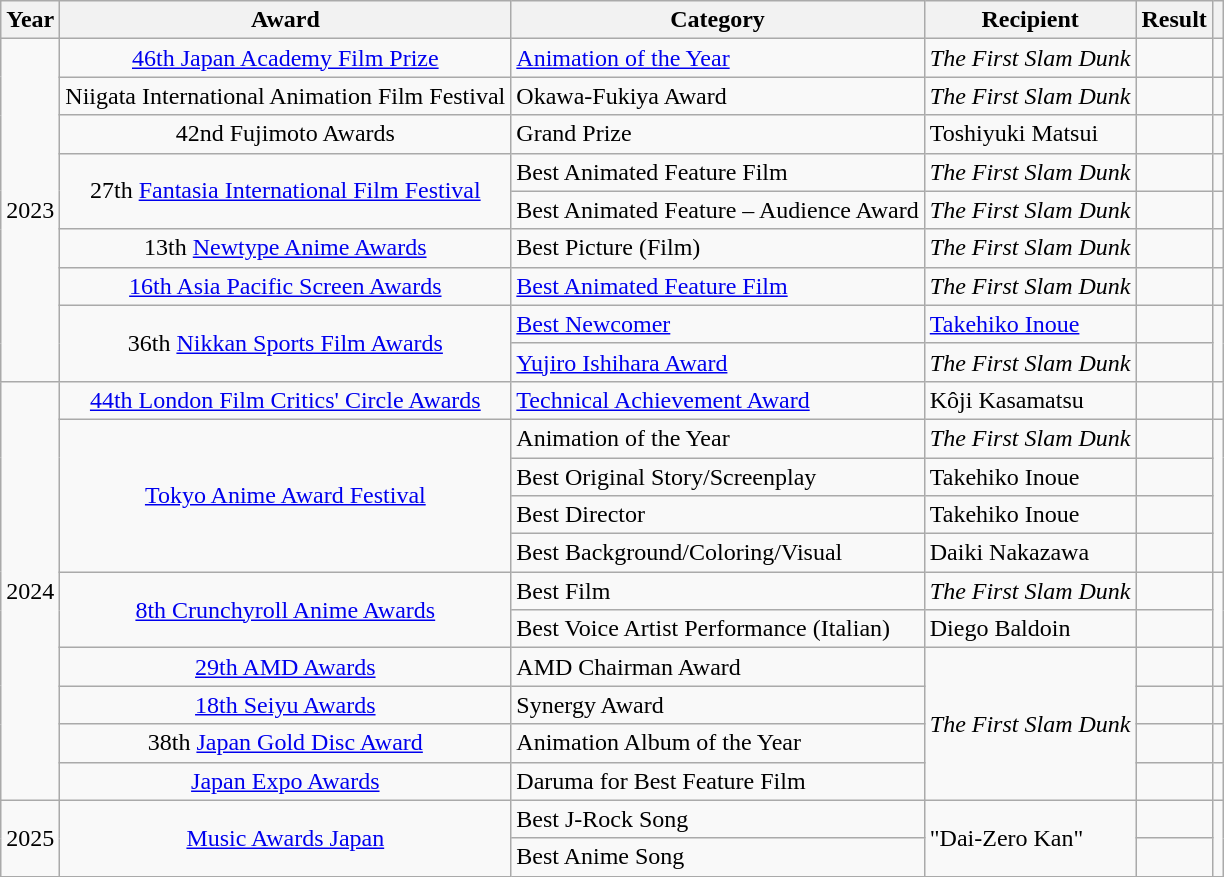<table class="wikitable plainrowheaders sortable">
<tr>
<th scope="col">Year</th>
<th scope="col">Award</th>
<th scope="col">Category</th>
<th scope="col">Recipient</th>
<th scope="col">Result</th>
<th scope="col" class="unsortable"></th>
</tr>
<tr>
<td rowspan="9" style="text-align:center;">2023</td>
<td style="text-align:center;"><a href='#'>46th Japan Academy Film Prize</a></td>
<td><a href='#'>Animation of the Year</a></td>
<td><em>The First Slam Dunk</em></td>
<td></td>
<td style="text-align:center;"></td>
</tr>
<tr>
<td style="text-align:center;">Niigata International Animation Film Festival</td>
<td>Okawa-Fukiya Award</td>
<td><em>The First Slam Dunk</em></td>
<td></td>
<td style="text-align:center;"></td>
</tr>
<tr>
<td style="text-align:center;">42nd Fujimoto Awards</td>
<td>Grand Prize</td>
<td>Toshiyuki Matsui</td>
<td></td>
<td style="text-align:center;"></td>
</tr>
<tr>
<td rowspan="2" style="text-align:center;">27th <a href='#'>Fantasia International Film Festival</a></td>
<td>Best Animated Feature Film</td>
<td><em>The First Slam Dunk</em></td>
<td></td>
<td style="text-align:center;"></td>
</tr>
<tr>
<td>Best Animated Feature – Audience Award</td>
<td><em>The First Slam Dunk</em></td>
<td></td>
<td style="text-align:center;"></td>
</tr>
<tr>
<td style="text-align:center;">13th <a href='#'>Newtype Anime Awards</a></td>
<td>Best Picture (Film)</td>
<td><em>The First Slam Dunk</em></td>
<td></td>
<td style="text-align:center;"></td>
</tr>
<tr>
<td style="text-align:center;"><a href='#'>16th Asia Pacific Screen Awards</a></td>
<td><a href='#'>Best Animated Feature Film</a></td>
<td><em>The First Slam Dunk</em></td>
<td></td>
<td style="text-align:center;"></td>
</tr>
<tr>
<td rowspan="2" style="text-align:center;">36th <a href='#'>Nikkan Sports Film Awards</a></td>
<td><a href='#'>Best Newcomer</a></td>
<td><a href='#'>Takehiko Inoue</a></td>
<td></td>
<td rowspan="2" style="text-align:center;"></td>
</tr>
<tr>
<td><a href='#'>Yujiro Ishihara Award</a></td>
<td><em>The First Slam Dunk</em></td>
<td></td>
</tr>
<tr>
<td rowspan="11" style="text-align:center;">2024</td>
<td style="text-align:center;"><a href='#'>44th London Film Critics' Circle Awards</a></td>
<td><a href='#'>Technical Achievement Award</a></td>
<td>Kôji Kasamatsu </td>
<td></td>
<td style="text-align:center;"></td>
</tr>
<tr>
<td rowspan="4" style="text-align:center;"><a href='#'>Tokyo Anime Award Festival</a></td>
<td>Animation of the Year</td>
<td><em>The First Slam Dunk</em></td>
<td></td>
<td rowspan="4" style="text-align:center;"></td>
</tr>
<tr>
<td>Best Original Story/Screenplay</td>
<td>Takehiko Inoue</td>
<td></td>
</tr>
<tr>
<td>Best Director</td>
<td>Takehiko Inoue</td>
<td></td>
</tr>
<tr>
<td>Best Background/Coloring/Visual</td>
<td>Daiki Nakazawa</td>
<td></td>
</tr>
<tr>
<td rowspan="2" style="text-align:center;"><a href='#'>8th Crunchyroll Anime Awards</a></td>
<td>Best Film</td>
<td><em>The First Slam Dunk</em></td>
<td></td>
<td rowspan="2" style="text-align:center;"></td>
</tr>
<tr>
<td>Best Voice Artist Performance (Italian)</td>
<td>Diego Baldoin </td>
<td></td>
</tr>
<tr>
<td style="text-align:center;"><a href='#'>29th AMD Awards</a></td>
<td>AMD Chairman Award</td>
<td rowspan="4"><em>The First Slam Dunk</em></td>
<td></td>
<td style="text-align:center;"></td>
</tr>
<tr>
<td style="text-align:center;"><a href='#'>18th Seiyu Awards</a></td>
<td>Synergy Award</td>
<td></td>
<td style="text-align:center;"></td>
</tr>
<tr>
<td style="text-align:center;">38th <a href='#'>Japan Gold Disc Award</a></td>
<td>Animation Album of the Year</td>
<td></td>
<td style="text-align:center;"></td>
</tr>
<tr>
<td style="text-align:center;"><a href='#'>Japan Expo Awards</a></td>
<td>Daruma for Best Feature Film</td>
<td></td>
<td style="text-align:center;"></td>
</tr>
<tr>
<td rowspan="2" style="text-align:center;">2025</td>
<td rowspan="2" style="text-align:center;"><a href='#'>Music Awards Japan</a></td>
<td>Best J-Rock Song</td>
<td rowspan="2">"Dai-Zero Kan" </td>
<td></td>
<td rowspan="2" style="text-align:center;"></td>
</tr>
<tr>
<td>Best Anime Song</td>
<td></td>
</tr>
</table>
